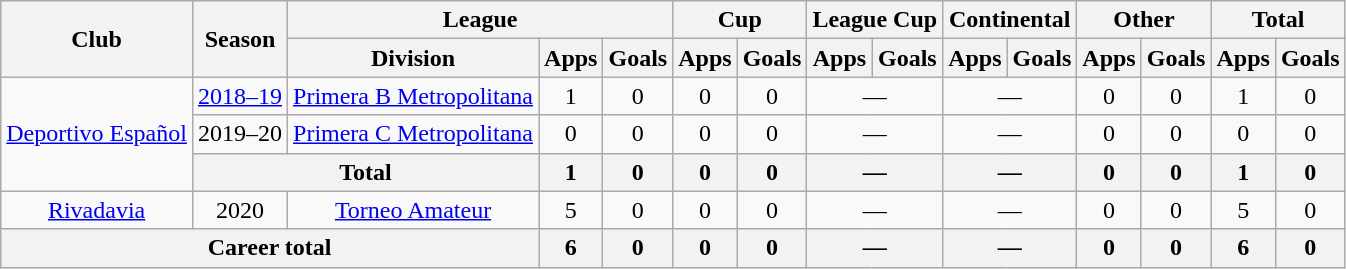<table class="wikitable" style="text-align:center">
<tr>
<th rowspan="2">Club</th>
<th rowspan="2">Season</th>
<th colspan="3">League</th>
<th colspan="2">Cup</th>
<th colspan="2">League Cup</th>
<th colspan="2">Continental</th>
<th colspan="2">Other</th>
<th colspan="2">Total</th>
</tr>
<tr>
<th>Division</th>
<th>Apps</th>
<th>Goals</th>
<th>Apps</th>
<th>Goals</th>
<th>Apps</th>
<th>Goals</th>
<th>Apps</th>
<th>Goals</th>
<th>Apps</th>
<th>Goals</th>
<th>Apps</th>
<th>Goals</th>
</tr>
<tr>
<td rowspan="3"><a href='#'>Deportivo Español</a></td>
<td><a href='#'>2018–19</a></td>
<td rowspan="1"><a href='#'>Primera B Metropolitana</a></td>
<td>1</td>
<td>0</td>
<td>0</td>
<td>0</td>
<td colspan="2">—</td>
<td colspan="2">—</td>
<td>0</td>
<td>0</td>
<td>1</td>
<td>0</td>
</tr>
<tr>
<td>2019–20</td>
<td rowspan="1"><a href='#'>Primera C Metropolitana</a></td>
<td>0</td>
<td>0</td>
<td>0</td>
<td>0</td>
<td colspan="2">—</td>
<td colspan="2">—</td>
<td>0</td>
<td>0</td>
<td>0</td>
<td>0</td>
</tr>
<tr>
<th colspan="2">Total</th>
<th>1</th>
<th>0</th>
<th>0</th>
<th>0</th>
<th colspan="2">—</th>
<th colspan="2">—</th>
<th>0</th>
<th>0</th>
<th>1</th>
<th>0</th>
</tr>
<tr>
<td rowspan="1"><a href='#'>Rivadavia</a></td>
<td>2020</td>
<td rowspan="1"><a href='#'>Torneo Amateur</a></td>
<td>5</td>
<td>0</td>
<td>0</td>
<td>0</td>
<td colspan="2">—</td>
<td colspan="2">—</td>
<td>0</td>
<td>0</td>
<td>5</td>
<td>0</td>
</tr>
<tr>
<th colspan="3">Career total</th>
<th>6</th>
<th>0</th>
<th>0</th>
<th>0</th>
<th colspan="2">—</th>
<th colspan="2">—</th>
<th>0</th>
<th>0</th>
<th>6</th>
<th>0</th>
</tr>
</table>
